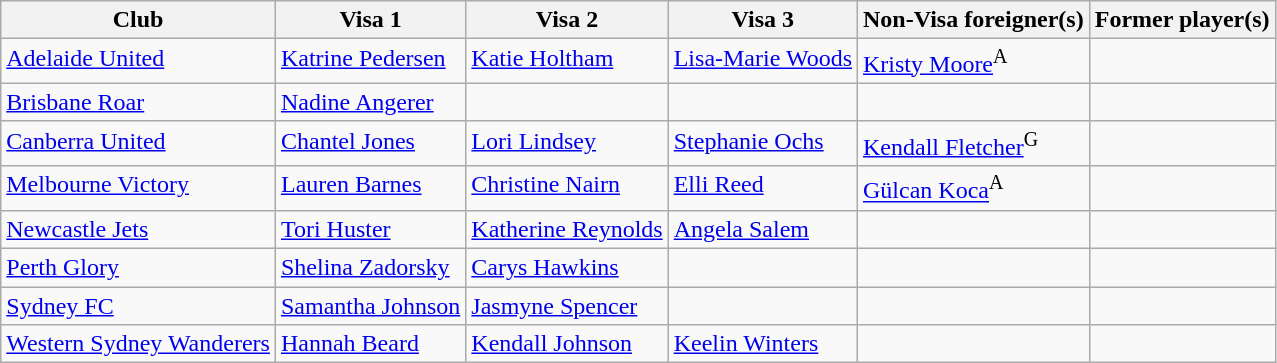<table class="wikitable sortable">
<tr>
<th>Club</th>
<th>Visa 1</th>
<th>Visa 2</th>
<th>Visa 3</th>
<th>Non-Visa foreigner(s)</th>
<th>Former player(s)</th>
</tr>
<tr style="vertical-align:top;">
<td><a href='#'>Adelaide United</a></td>
<td> <a href='#'>Katrine Pedersen</a></td>
<td> <a href='#'>Katie Holtham</a></td>
<td> <a href='#'>Lisa-Marie Woods</a></td>
<td> <a href='#'>Kristy Moore</a><sup>A</sup></td>
<td></td>
</tr>
<tr style="vertical-align:top;">
<td><a href='#'>Brisbane Roar</a></td>
<td> <a href='#'>Nadine Angerer</a></td>
<td></td>
<td></td>
<td></td>
<td></td>
</tr>
<tr style="vertical-align:top;">
<td><a href='#'>Canberra United</a></td>
<td> <a href='#'>Chantel Jones</a></td>
<td> <a href='#'>Lori Lindsey</a></td>
<td> <a href='#'>Stephanie Ochs</a></td>
<td> <a href='#'>Kendall Fletcher</a><sup>G</sup></td>
<td></td>
</tr>
<tr style="vertical-align:top;">
<td><a href='#'>Melbourne Victory</a></td>
<td> <a href='#'>Lauren Barnes</a></td>
<td> <a href='#'>Christine Nairn</a></td>
<td> <a href='#'>Elli Reed</a></td>
<td> <a href='#'>Gülcan Koca</a><sup>A</sup></td>
<td></td>
</tr>
<tr style="vertical-align:top;">
<td><a href='#'>Newcastle Jets</a></td>
<td> <a href='#'>Tori Huster</a></td>
<td> <a href='#'>Katherine Reynolds</a></td>
<td> <a href='#'>Angela Salem</a></td>
<td></td>
<td></td>
</tr>
<tr style="vertical-align:top;">
<td><a href='#'>Perth Glory</a></td>
<td> <a href='#'>Shelina Zadorsky</a></td>
<td> <a href='#'>Carys Hawkins</a></td>
<td></td>
<td></td>
<td></td>
</tr>
<tr style="vertical-align:top;">
<td><a href='#'>Sydney FC</a></td>
<td> <a href='#'>Samantha Johnson</a></td>
<td> <a href='#'>Jasmyne Spencer</a></td>
<td></td>
<td></td>
<td></td>
</tr>
<tr style="vertical-align:top;">
<td><a href='#'>Western Sydney Wanderers</a></td>
<td> <a href='#'>Hannah Beard</a></td>
<td> <a href='#'>Kendall Johnson</a></td>
<td> <a href='#'>Keelin Winters</a></td>
<td></td>
<td></td>
</tr>
</table>
